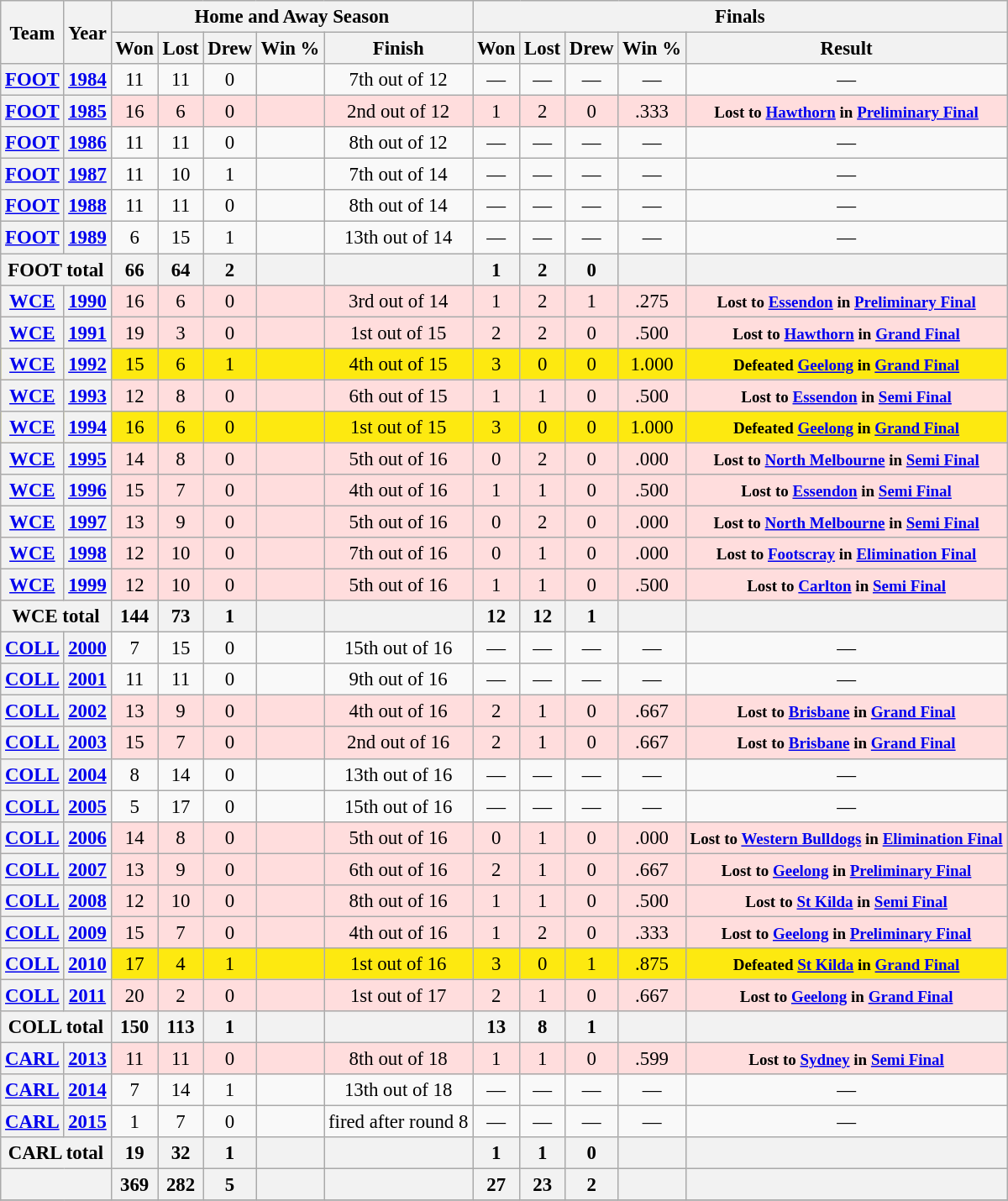<table class="wikitable" style="font-size: 95%; text-align:center;">
<tr>
<th rowspan="2">Team</th>
<th rowspan="2">Year</th>
<th colspan="5">Home and Away Season</th>
<th colspan="5">Finals</th>
</tr>
<tr>
<th>Won</th>
<th>Lost</th>
<th>Drew</th>
<th>Win %</th>
<th>Finish</th>
<th>Won</th>
<th>Lost</th>
<th>Drew</th>
<th>Win %</th>
<th>Result</th>
</tr>
<tr>
<th><a href='#'>FOOT</a></th>
<th><a href='#'>1984</a></th>
<td>11</td>
<td>11</td>
<td>0</td>
<td></td>
<td>7th out of 12</td>
<td>—</td>
<td>—</td>
<td>—</td>
<td>—</td>
<td>—</td>
</tr>
<tr ! style="background:#fdd;">
<th><a href='#'>FOOT</a></th>
<th><a href='#'>1985</a></th>
<td>16</td>
<td>6</td>
<td>0</td>
<td></td>
<td>2nd out of 12</td>
<td>1</td>
<td>2</td>
<td>0</td>
<td>.333</td>
<td><small><strong>Lost to <a href='#'>Hawthorn</a> in <a href='#'>Preliminary Final</a></strong></small></td>
</tr>
<tr>
<th><a href='#'>FOOT</a></th>
<th><a href='#'>1986</a></th>
<td>11</td>
<td>11</td>
<td>0</td>
<td></td>
<td>8th out of 12</td>
<td>—</td>
<td>—</td>
<td>—</td>
<td>—</td>
<td>—</td>
</tr>
<tr>
<th><a href='#'>FOOT</a></th>
<th><a href='#'>1987</a></th>
<td>11</td>
<td>10</td>
<td>1</td>
<td></td>
<td>7th out of 14</td>
<td>—</td>
<td>—</td>
<td>—</td>
<td>—</td>
<td>—</td>
</tr>
<tr>
<th><a href='#'>FOOT</a></th>
<th><a href='#'>1988</a></th>
<td>11</td>
<td>11</td>
<td>0</td>
<td></td>
<td>8th out of 14</td>
<td>—</td>
<td>—</td>
<td>—</td>
<td>—</td>
<td>—</td>
</tr>
<tr>
<th><a href='#'>FOOT</a></th>
<th><a href='#'>1989</a></th>
<td>6</td>
<td>15</td>
<td>1</td>
<td></td>
<td>13th out of 14</td>
<td>—</td>
<td>—</td>
<td>—</td>
<td>—</td>
<td>—</td>
</tr>
<tr>
<th colspan="2">FOOT total</th>
<th>66</th>
<th>64</th>
<th>2</th>
<th></th>
<th></th>
<th>1</th>
<th>2</th>
<th>0</th>
<th></th>
<th></th>
</tr>
<tr ! style="background:#fdd;">
<th><a href='#'>WCE</a></th>
<th><a href='#'>1990</a></th>
<td>16</td>
<td>6</td>
<td>0</td>
<td></td>
<td>3rd out of 14</td>
<td>1</td>
<td>2</td>
<td>1</td>
<td>.275</td>
<td><small><strong>Lost to <a href='#'>Essendon</a> in <a href='#'>Preliminary Final</a></strong></small></td>
</tr>
<tr ! style="background:#fdd;">
<th><a href='#'>WCE</a></th>
<th><a href='#'>1991</a></th>
<td>19</td>
<td>3</td>
<td>0</td>
<td></td>
<td>1st out of 15</td>
<td>2</td>
<td>2</td>
<td>0</td>
<td>.500</td>
<td><small><strong>Lost to <a href='#'>Hawthorn</a> in <a href='#'>Grand Final</a></strong></small></td>
</tr>
<tr ! style="background:#FDE910;">
<th><a href='#'>WCE</a></th>
<th><a href='#'>1992</a></th>
<td>15</td>
<td>6</td>
<td>1</td>
<td></td>
<td>4th out of 15</td>
<td>3</td>
<td>0</td>
<td>0</td>
<td>1.000</td>
<td><small><strong>Defeated <a href='#'>Geelong</a> in <a href='#'>Grand Final</a></strong></small></td>
</tr>
<tr ! style="background:#fdd;">
<th><a href='#'>WCE</a></th>
<th><a href='#'>1993</a></th>
<td>12</td>
<td>8</td>
<td>0</td>
<td></td>
<td>6th out of 15</td>
<td>1</td>
<td>1</td>
<td>0</td>
<td>.500</td>
<td><small><strong>Lost to <a href='#'>Essendon</a> in <a href='#'>Semi Final</a></strong></small></td>
</tr>
<tr ! style="background:#FDE910;">
<th><a href='#'>WCE</a></th>
<th><a href='#'>1994</a></th>
<td>16</td>
<td>6</td>
<td>0</td>
<td></td>
<td>1st out of 15</td>
<td>3</td>
<td>0</td>
<td>0</td>
<td>1.000</td>
<td><small><strong>Defeated <a href='#'>Geelong</a> in <a href='#'>Grand Final</a></strong></small></td>
</tr>
<tr ! style="background:#fdd;">
<th><a href='#'>WCE</a></th>
<th><a href='#'>1995</a></th>
<td>14</td>
<td>8</td>
<td>0</td>
<td></td>
<td>5th out of 16</td>
<td>0</td>
<td>2</td>
<td>0</td>
<td>.000</td>
<td><small><strong>Lost to <a href='#'>North Melbourne</a> in <a href='#'>Semi Final</a></strong></small></td>
</tr>
<tr ! style="background:#fdd;">
<th><a href='#'>WCE</a></th>
<th><a href='#'>1996</a></th>
<td>15</td>
<td>7</td>
<td>0</td>
<td></td>
<td>4th out of 16</td>
<td>1</td>
<td>1</td>
<td>0</td>
<td>.500</td>
<td><small><strong>Lost to <a href='#'>Essendon</a> in <a href='#'>Semi Final</a></strong></small></td>
</tr>
<tr ! style="background:#fdd;">
<th><a href='#'>WCE</a></th>
<th><a href='#'>1997</a></th>
<td>13</td>
<td>9</td>
<td>0</td>
<td></td>
<td>5th out of 16</td>
<td>0</td>
<td>2</td>
<td>0</td>
<td>.000</td>
<td><small><strong>Lost to <a href='#'>North Melbourne</a> in <a href='#'>Semi Final</a></strong></small></td>
</tr>
<tr ! style="background:#fdd;">
<th><a href='#'>WCE</a></th>
<th><a href='#'>1998</a></th>
<td>12</td>
<td>10</td>
<td>0</td>
<td></td>
<td>7th out of 16</td>
<td>0</td>
<td>1</td>
<td>0</td>
<td>.000</td>
<td><small><strong>Lost to <a href='#'>Footscray</a> in <a href='#'>Elimination Final</a></strong></small></td>
</tr>
<tr ! style="background:#fdd;">
<th><a href='#'>WCE</a></th>
<th><a href='#'>1999</a></th>
<td>12</td>
<td>10</td>
<td>0</td>
<td></td>
<td>5th out of 16</td>
<td>1</td>
<td>1</td>
<td>0</td>
<td>.500</td>
<td><small><strong>Lost to <a href='#'>Carlton</a> in <a href='#'>Semi Final</a></strong></small></td>
</tr>
<tr>
<th colspan="2">WCE total</th>
<th>144</th>
<th>73</th>
<th>1</th>
<th></th>
<th></th>
<th>12</th>
<th>12</th>
<th>1</th>
<th></th>
<th></th>
</tr>
<tr>
<th><a href='#'>COLL</a></th>
<th><a href='#'>2000</a></th>
<td>7</td>
<td>15</td>
<td>0</td>
<td></td>
<td>15th out of 16</td>
<td>—</td>
<td>—</td>
<td>—</td>
<td>—</td>
<td>—</td>
</tr>
<tr>
<th><a href='#'>COLL</a></th>
<th><a href='#'>2001</a></th>
<td>11</td>
<td>11</td>
<td>0</td>
<td></td>
<td>9th out of 16</td>
<td>—</td>
<td>—</td>
<td>—</td>
<td>—</td>
<td —>—</td>
</tr>
<tr ! style="background:#fdd;">
<th><a href='#'>COLL</a></th>
<th><a href='#'>2002</a></th>
<td>13</td>
<td>9</td>
<td>0</td>
<td></td>
<td>4th out of 16</td>
<td>2</td>
<td>1</td>
<td>0</td>
<td>.667</td>
<td><small><strong>Lost to <a href='#'>Brisbane</a> in <a href='#'>Grand Final</a></strong></small></td>
</tr>
<tr ! style="background:#fdd;">
<th><a href='#'>COLL</a></th>
<th><a href='#'>2003</a></th>
<td>15</td>
<td>7</td>
<td>0</td>
<td></td>
<td>2nd out of 16</td>
<td>2</td>
<td>1</td>
<td>0</td>
<td>.667</td>
<td><small><strong>Lost to <a href='#'>Brisbane</a> in <a href='#'>Grand Final</a></strong></small></td>
</tr>
<tr>
<th><a href='#'>COLL</a></th>
<th><a href='#'>2004</a></th>
<td>8</td>
<td>14</td>
<td>0</td>
<td></td>
<td>13th out of 16</td>
<td>—</td>
<td>—</td>
<td>—</td>
<td>—</td>
<td —>—</td>
</tr>
<tr>
<th><a href='#'>COLL</a></th>
<th><a href='#'>2005</a></th>
<td>5</td>
<td>17</td>
<td>0</td>
<td></td>
<td>15th out of 16</td>
<td>—</td>
<td>—</td>
<td>—</td>
<td>—</td>
<td —>—</td>
</tr>
<tr ! style="background:#fdd;">
<th><a href='#'>COLL</a></th>
<th><a href='#'>2006</a></th>
<td>14</td>
<td>8</td>
<td>0</td>
<td></td>
<td>5th out of 16</td>
<td>0</td>
<td>1</td>
<td>0</td>
<td>.000</td>
<td><small><strong>Lost to <a href='#'>Western Bulldogs</a> in <a href='#'>Elimination Final</a></strong></small></td>
</tr>
<tr ! style="background:#fdd;">
<th><a href='#'>COLL</a></th>
<th><a href='#'>2007</a></th>
<td>13</td>
<td>9</td>
<td>0</td>
<td></td>
<td>6th out of 16</td>
<td>2</td>
<td>1</td>
<td>0</td>
<td>.667</td>
<td><small><strong>Lost to <a href='#'>Geelong</a> in <a href='#'>Preliminary Final</a></strong></small></td>
</tr>
<tr ! style="background:#fdd;">
<th><a href='#'>COLL</a></th>
<th><a href='#'>2008</a></th>
<td>12</td>
<td>10</td>
<td>0</td>
<td></td>
<td>8th out of 16</td>
<td>1</td>
<td>1</td>
<td>0</td>
<td>.500</td>
<td><small><strong>Lost to <a href='#'>St Kilda</a> in <a href='#'>Semi Final</a></strong></small></td>
</tr>
<tr ! style="background:#fdd;">
<th><a href='#'>COLL</a></th>
<th><a href='#'>2009</a></th>
<td>15</td>
<td>7</td>
<td>0</td>
<td></td>
<td>4th out of 16</td>
<td>1</td>
<td>2</td>
<td>0</td>
<td>.333</td>
<td><small><strong>Lost to <a href='#'>Geelong</a> in <a href='#'>Preliminary Final</a></strong></small></td>
</tr>
<tr ! style="background:#FDE910;">
<th><a href='#'>COLL</a></th>
<th><a href='#'>2010</a></th>
<td>17</td>
<td>4</td>
<td>1</td>
<td></td>
<td>1st out of 16</td>
<td>3</td>
<td>0</td>
<td>1</td>
<td>.875</td>
<td><small><strong>Defeated <a href='#'>St Kilda</a> in <a href='#'>Grand Final</a></strong></small></td>
</tr>
<tr ! style="background:#fdd;">
<th><a href='#'>COLL</a></th>
<th><a href='#'>2011</a></th>
<td>20</td>
<td>2</td>
<td>0</td>
<td></td>
<td>1st out of 17</td>
<td>2</td>
<td>1</td>
<td>0</td>
<td>.667</td>
<td><small><strong>Lost to <a href='#'>Geelong</a> in <a href='#'>Grand Final</a></strong></small></td>
</tr>
<tr>
<th colspan="2">COLL total</th>
<th>150</th>
<th>113</th>
<th>1</th>
<th></th>
<th></th>
<th>13</th>
<th>8</th>
<th>1</th>
<th></th>
<th></th>
</tr>
<tr ! style="background:#fdd;">
<th><a href='#'>CARL</a></th>
<th><a href='#'>2013</a></th>
<td>11</td>
<td>11</td>
<td>0</td>
<td></td>
<td>8th out of 18</td>
<td>1</td>
<td>1</td>
<td>0</td>
<td>.599</td>
<td><small><strong>Lost to <a href='#'>Sydney</a> in <a href='#'>Semi Final</a></strong></small></td>
</tr>
<tr>
<th><a href='#'>CARL</a></th>
<th><a href='#'>2014</a></th>
<td>7</td>
<td>14</td>
<td>1</td>
<td></td>
<td>13th out of 18</td>
<td>—</td>
<td>—</td>
<td>—</td>
<td>—</td>
<td —>—</td>
</tr>
<tr>
<th><a href='#'>CARL</a></th>
<th><a href='#'>2015</a></th>
<td>1</td>
<td>7</td>
<td>0</td>
<td></td>
<td>fired after round 8</td>
<td>—</td>
<td>—</td>
<td>—</td>
<td>—</td>
<td —>—</td>
</tr>
<tr>
<th colspan="2">CARL total</th>
<th>19</th>
<th>32</th>
<th>1</th>
<th></th>
<th></th>
<th>1</th>
<th>1</th>
<th>0</th>
<th></th>
<th></th>
</tr>
<tr>
<th colspan="2"></th>
<th>369</th>
<th>282</th>
<th>5</th>
<th></th>
<th></th>
<th>27</th>
<th>23</th>
<th>2</th>
<th></th>
<th></th>
</tr>
<tr>
</tr>
</table>
